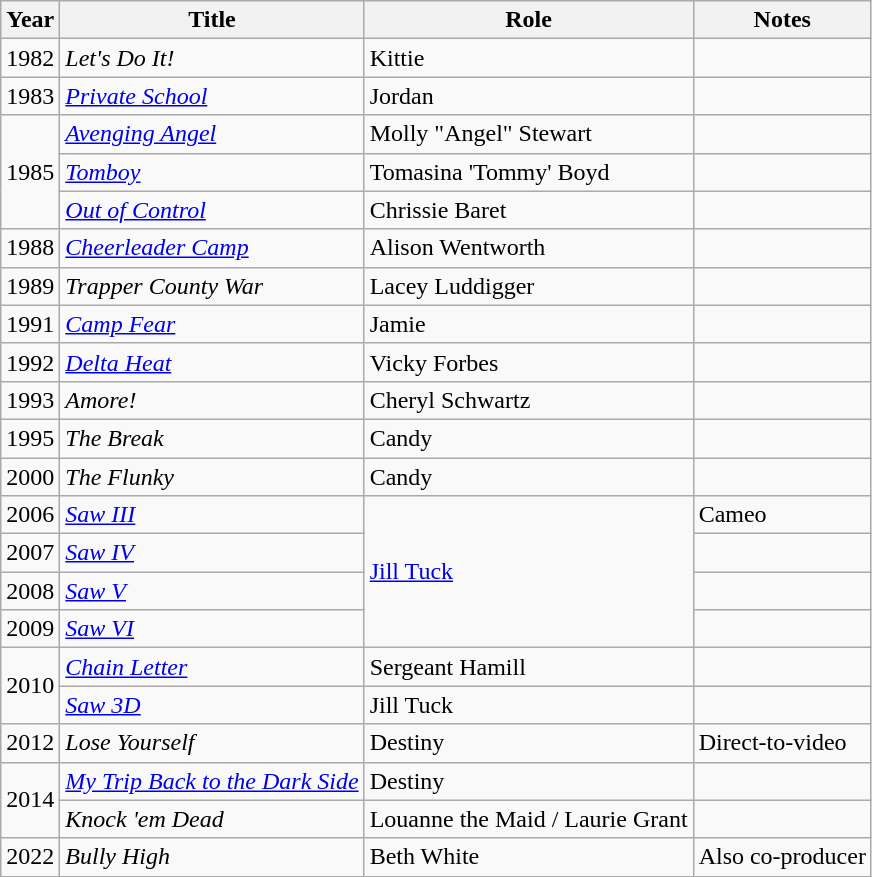<table class="wikitable sortable">
<tr>
<th scope="col">Year</th>
<th scope="col">Title</th>
<th scope="col">Role</th>
<th scope="col" class="unsortable">Notes</th>
</tr>
<tr>
<td>1982</td>
<td><em>Let's Do It!</em></td>
<td>Kittie</td>
<td></td>
</tr>
<tr>
<td>1983</td>
<td><em><a href='#'>Private School</a></em></td>
<td>Jordan</td>
<td></td>
</tr>
<tr>
<td rowspan="3">1985</td>
<td><em><a href='#'>Avenging Angel</a></em></td>
<td>Molly "Angel" Stewart</td>
<td></td>
</tr>
<tr>
<td><em><a href='#'>Tomboy</a></em></td>
<td>Tomasina 'Tommy' Boyd</td>
<td></td>
</tr>
<tr>
<td><em><a href='#'>Out of Control</a></em></td>
<td>Chrissie Baret</td>
<td></td>
</tr>
<tr>
<td>1988</td>
<td><em><a href='#'>Cheerleader Camp</a></em></td>
<td>Alison Wentworth</td>
<td></td>
</tr>
<tr>
<td>1989</td>
<td><em>Trapper County War</em></td>
<td>Lacey Luddigger</td>
<td></td>
</tr>
<tr>
<td>1991</td>
<td><em><a href='#'>Camp Fear</a></em></td>
<td>Jamie</td>
<td></td>
</tr>
<tr>
<td>1992</td>
<td><em><a href='#'>Delta Heat</a></em></td>
<td>Vicky Forbes</td>
<td></td>
</tr>
<tr>
<td>1993</td>
<td><em>Amore!</em></td>
<td>Cheryl Schwartz</td>
<td></td>
</tr>
<tr>
<td>1995</td>
<td><em>The Break</em></td>
<td>Candy</td>
<td></td>
</tr>
<tr>
<td>2000</td>
<td><em>The Flunky</em></td>
<td>Candy</td>
<td></td>
</tr>
<tr>
<td>2006</td>
<td><em><a href='#'>Saw III</a></em></td>
<td rowspan="4"><a href='#'>Jill Tuck</a></td>
<td>Cameo</td>
</tr>
<tr>
<td>2007</td>
<td><em><a href='#'>Saw IV</a></em></td>
<td></td>
</tr>
<tr>
<td>2008</td>
<td><em><a href='#'>Saw V</a></em></td>
<td></td>
</tr>
<tr>
<td>2009</td>
<td><em><a href='#'>Saw VI</a></em></td>
<td></td>
</tr>
<tr>
<td rowspan="2">2010</td>
<td><em><a href='#'>Chain Letter</a></em></td>
<td>Sergeant Hamill</td>
<td></td>
</tr>
<tr>
<td><em><a href='#'>Saw 3D</a></em></td>
<td>Jill Tuck</td>
<td></td>
</tr>
<tr>
<td>2012</td>
<td><em>Lose Yourself</em></td>
<td>Destiny</td>
<td>Direct-to-video</td>
</tr>
<tr>
<td rowspan="2">2014</td>
<td><em><a href='#'>My Trip Back to the Dark Side</a></em></td>
<td>Destiny</td>
<td></td>
</tr>
<tr>
<td><em>Knock 'em Dead</em></td>
<td>Louanne the Maid / Laurie Grant</td>
<td></td>
</tr>
<tr>
<td>2022</td>
<td><em>Bully High</em></td>
<td>Beth White</td>
<td>Also co-producer</td>
</tr>
</table>
